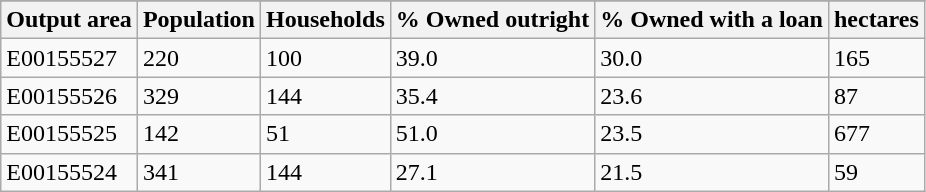<table class="wikitable">
<tr>
</tr>
<tr>
<th>Output area</th>
<th>Population</th>
<th>Households</th>
<th>% Owned outright</th>
<th>% Owned with a loan</th>
<th>hectares</th>
</tr>
<tr>
<td>E00155527</td>
<td>220</td>
<td>100</td>
<td>39.0</td>
<td>30.0</td>
<td>165</td>
</tr>
<tr>
<td>E00155526</td>
<td>329</td>
<td>144</td>
<td>35.4</td>
<td>23.6</td>
<td>87</td>
</tr>
<tr>
<td>E00155525</td>
<td>142</td>
<td>51</td>
<td>51.0</td>
<td>23.5</td>
<td>677</td>
</tr>
<tr>
<td>E00155524</td>
<td>341</td>
<td>144</td>
<td>27.1</td>
<td>21.5</td>
<td>59</td>
</tr>
</table>
